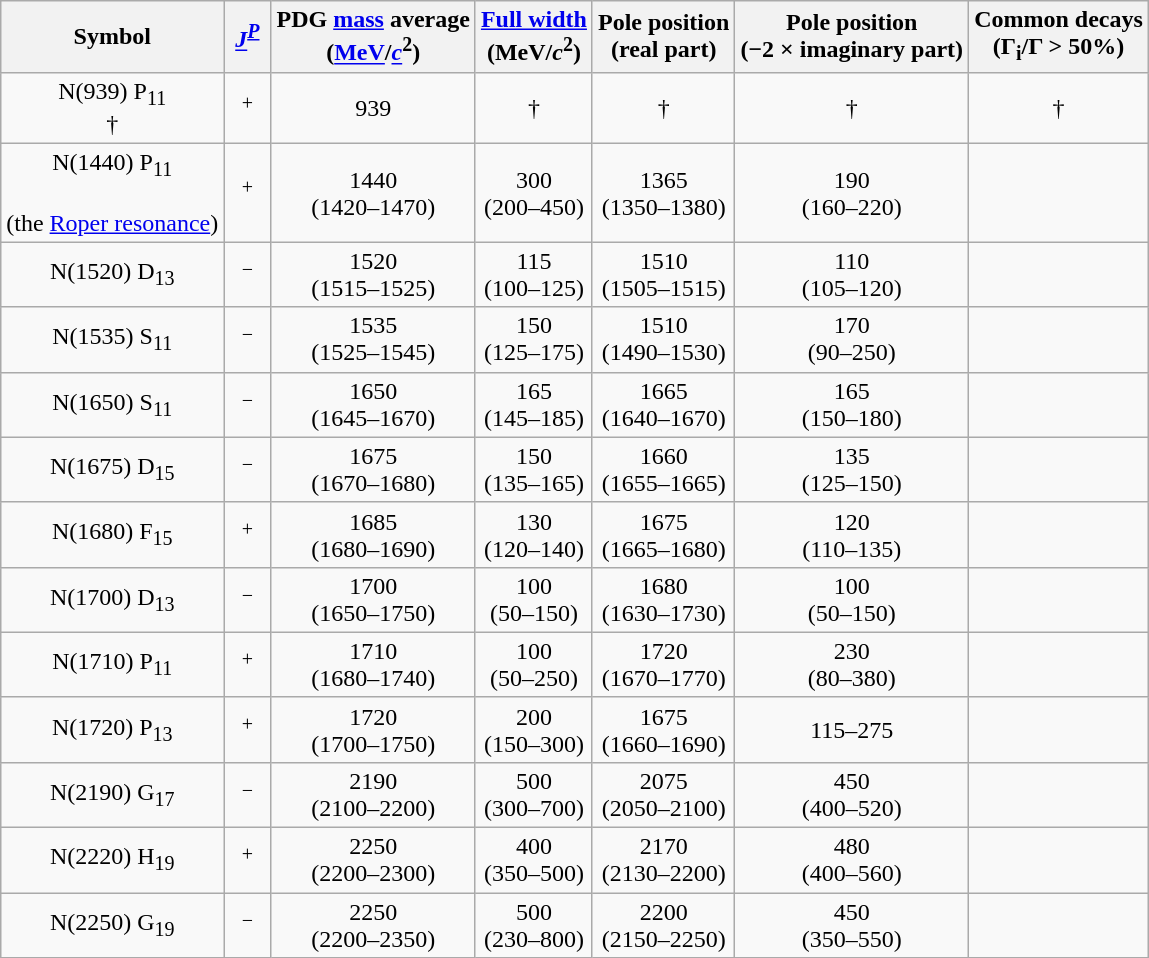<table class="wikitable sortable"  style="text-align:center">
<tr>
<th>Symbol</th>
<th> <em><a href='#'>J</a></em><sup><em><a href='#'>P</a></em></sup> </th>
<th>PDG <a href='#'>mass</a> average<br>(<a href='#'>MeV</a>/<a href='#'><em>c</em></a><sup>2</sup>)</th>
<th><a href='#'>Full width</a><br>(MeV/<em>c</em><sup>2</sup>)</th>
<th>Pole position<br>(real part)</th>
<th>Pole position<br>(−2 × imaginary part)</th>
<th class=unsortable>Common decays <br>(Γ<sub>i</sub>/Γ > 50%)</th>
</tr>
<tr>
<td>N(939) P<sub>11</sub><br>†</td>
<td><sup>+</sup></td>
<td>939</td>
<td>†</td>
<td>†</td>
<td>†</td>
<td>†</td>
</tr>
<tr>
<td>N(1440) P<sub>11</sub><br><br> (the <a href='#'>Roper resonance</a>)</td>
<td><sup>+</sup></td>
<td>1440<br>(1420–1470)</td>
<td>300<br>(200–450)</td>
<td>1365<br>(1350–1380)</td>
<td>190<br>(160–220)</td>
<td></td>
</tr>
<tr>
<td>N(1520) D<sub>13</sub><br></td>
<td><sup>−</sup></td>
<td>1520<br>(1515–1525)</td>
<td>115<br>(100–125)</td>
<td>1510<br>(1505–1515)</td>
<td>110<br>(105–120)</td>
<td></td>
</tr>
<tr>
<td>N(1535) S<sub>11</sub><br></td>
<td><sup>−</sup></td>
<td>1535<br>(1525–1545)</td>
<td>150<br>(125–175)</td>
<td>1510<br>(1490–1530)</td>
<td>170<br>(90–250)</td>
<td> <br></td>
</tr>
<tr>
<td>N(1650) S<sub>11</sub><br></td>
<td><sup>−</sup></td>
<td>1650<br>(1645–1670)</td>
<td>165<br>(145–185)</td>
<td>1665<br>(1640–1670)</td>
<td>165<br>(150–180)</td>
<td></td>
</tr>
<tr>
<td>N(1675) D<sub>15</sub><br></td>
<td><sup>−</sup></td>
<td>1675<br>(1670–1680)</td>
<td>150<br>(135–165)</td>
<td>1660<br>(1655–1665)</td>
<td>135<br>(125–150)</td>
<td> <br></td>
</tr>
<tr>
<td>N(1680) F<sub>15</sub><br></td>
<td><sup>+</sup></td>
<td>1685<br>(1680–1690)</td>
<td>130<br>(120–140)</td>
<td>1675<br>(1665–1680)</td>
<td>120<br>(110–135)</td>
<td></td>
</tr>
<tr>
<td>N(1700) D<sub>13</sub><br></td>
<td><sup>−</sup></td>
<td>1700<br>(1650–1750)</td>
<td>100<br>(50–150)</td>
<td>1680<br>(1630–1730)</td>
<td>100<br>(50–150)</td>
<td></td>
</tr>
<tr>
<td>N(1710) P<sub>11</sub><br></td>
<td><sup>+</sup></td>
<td>1710<br>(1680–1740)</td>
<td>100<br>(50–250)</td>
<td>1720<br>(1670–1770)</td>
<td>230<br>(80–380)</td>
<td></td>
</tr>
<tr>
<td>N(1720) P<sub>13</sub><br></td>
<td><sup>+</sup></td>
<td>1720<br>(1700–1750)</td>
<td>200<br>(150–300)</td>
<td>1675<br>(1660–1690)</td>
<td>115–275</td>
<td> <br></td>
</tr>
<tr>
<td>N(2190) G<sub>17</sub><br></td>
<td><sup>−</sup></td>
<td>2190<br>(2100–2200)</td>
<td>500<br>(300–700)</td>
<td>2075<br>(2050–2100)</td>
<td>450<br>(400–520)</td>
<td><br></td>
</tr>
<tr>
<td>N(2220) H<sub>19</sub><br></td>
<td><sup>+</sup></td>
<td>2250<br>(2200–2300)</td>
<td>400<br>(350–500)</td>
<td>2170<br>(2130–2200)</td>
<td>480<br>(400–560)</td>
<td></td>
</tr>
<tr>
<td>N(2250) G<sub>19</sub><br></td>
<td><sup>−</sup></td>
<td>2250<br>(2200–2350)</td>
<td>500<br>(230–800)</td>
<td>2200<br>(2150–2250)</td>
<td>450<br>(350–550)</td>
<td></td>
</tr>
</table>
